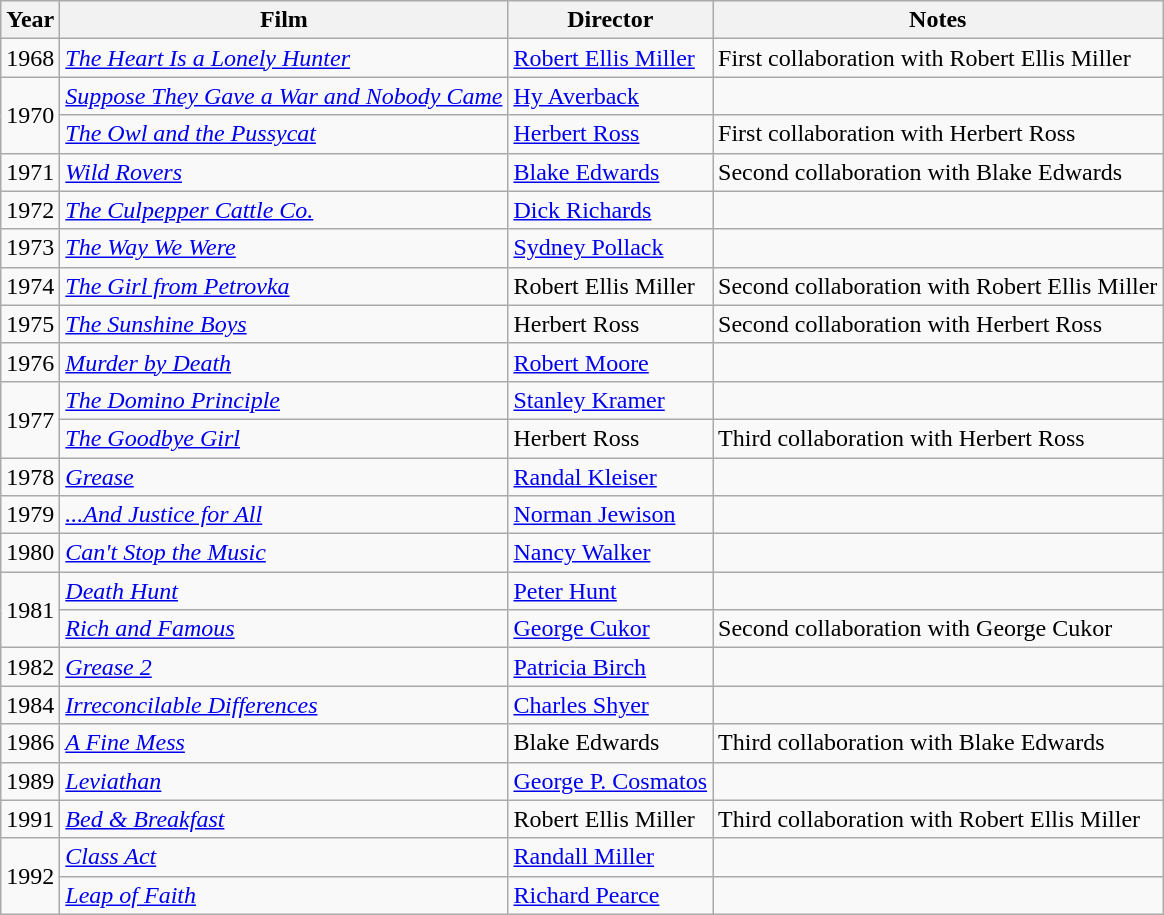<table class="wikitable">
<tr>
<th>Year</th>
<th>Film</th>
<th>Director</th>
<th>Notes</th>
</tr>
<tr>
<td>1968</td>
<td><em><a href='#'>The Heart Is a Lonely Hunter</a></em></td>
<td><a href='#'>Robert Ellis Miller</a></td>
<td>First collaboration with Robert Ellis Miller</td>
</tr>
<tr>
<td rowspan=2>1970</td>
<td><em><a href='#'>Suppose They Gave a War and Nobody Came</a></em></td>
<td><a href='#'>Hy Averback</a></td>
<td></td>
</tr>
<tr>
<td><em><a href='#'>The Owl and the Pussycat</a></em></td>
<td><a href='#'>Herbert Ross</a></td>
<td>First collaboration with Herbert Ross</td>
</tr>
<tr>
<td>1971</td>
<td><em><a href='#'>Wild Rovers</a></em></td>
<td><a href='#'>Blake Edwards</a></td>
<td>Second collaboration with Blake Edwards</td>
</tr>
<tr>
<td>1972</td>
<td><em><a href='#'>The Culpepper Cattle Co.</a></em></td>
<td><a href='#'>Dick Richards</a></td>
<td></td>
</tr>
<tr>
<td>1973</td>
<td><em><a href='#'>The Way We Were</a></em></td>
<td><a href='#'>Sydney Pollack</a></td>
<td></td>
</tr>
<tr>
<td>1974</td>
<td><em><a href='#'>The Girl from Petrovka</a></em></td>
<td>Robert Ellis Miller</td>
<td>Second collaboration with Robert Ellis Miller</td>
</tr>
<tr>
<td>1975</td>
<td><em><a href='#'>The Sunshine Boys</a></em></td>
<td>Herbert Ross</td>
<td>Second collaboration with Herbert Ross</td>
</tr>
<tr>
<td>1976</td>
<td><em><a href='#'>Murder by Death</a></em></td>
<td><a href='#'>Robert Moore</a></td>
<td></td>
</tr>
<tr>
<td rowspan=2>1977</td>
<td><em><a href='#'>The Domino Principle</a></em></td>
<td><a href='#'>Stanley Kramer</a></td>
<td></td>
</tr>
<tr>
<td><em><a href='#'>The Goodbye Girl</a></em></td>
<td>Herbert Ross</td>
<td>Third collaboration with Herbert Ross</td>
</tr>
<tr>
<td>1978</td>
<td><em><a href='#'>Grease</a></em></td>
<td><a href='#'>Randal Kleiser</a></td>
<td></td>
</tr>
<tr>
<td>1979</td>
<td><em><a href='#'>...And Justice for All</a></em></td>
<td><a href='#'>Norman Jewison</a></td>
<td></td>
</tr>
<tr>
<td>1980</td>
<td><em><a href='#'>Can't Stop the Music</a></em></td>
<td><a href='#'>Nancy Walker</a></td>
<td></td>
</tr>
<tr>
<td rowspan=2>1981</td>
<td><em><a href='#'>Death Hunt</a></em></td>
<td><a href='#'>Peter Hunt</a></td>
<td></td>
</tr>
<tr>
<td><em><a href='#'>Rich and Famous</a></em></td>
<td><a href='#'>George Cukor</a></td>
<td>Second collaboration with George Cukor</td>
</tr>
<tr>
<td>1982</td>
<td><em><a href='#'>Grease 2</a></em></td>
<td><a href='#'>Patricia Birch</a></td>
<td></td>
</tr>
<tr>
<td>1984</td>
<td><em><a href='#'>Irreconcilable Differences</a></em></td>
<td><a href='#'>Charles Shyer</a></td>
<td></td>
</tr>
<tr>
<td>1986</td>
<td><em><a href='#'>A Fine Mess</a></em></td>
<td>Blake Edwards</td>
<td>Third collaboration with Blake Edwards</td>
</tr>
<tr>
<td>1989</td>
<td><em><a href='#'>Leviathan</a></em></td>
<td><a href='#'>George P. Cosmatos</a></td>
<td></td>
</tr>
<tr>
<td>1991</td>
<td><em><a href='#'>Bed & Breakfast</a></em></td>
<td>Robert Ellis Miller</td>
<td>Third collaboration with Robert Ellis Miller</td>
</tr>
<tr>
<td rowspan=2>1992</td>
<td><em><a href='#'>Class Act</a></em></td>
<td><a href='#'>Randall Miller</a></td>
<td></td>
</tr>
<tr>
<td><em><a href='#'>Leap of Faith</a></em></td>
<td><a href='#'>Richard Pearce</a></td>
<td></td>
</tr>
</table>
